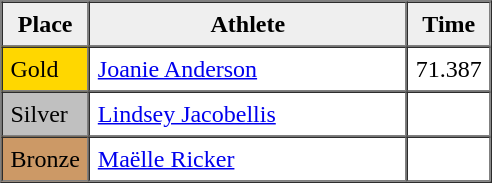<table border=1 cellpadding=5 cellspacing=0>
<tr>
<th style="background:#efefef;" width="20">Place</th>
<th style="background:#efefef;" width="200">Athlete</th>
<th style="background:#efefef;" width="20">Time</th>
</tr>
<tr align=left>
<td style="background:gold;">Gold</td>
<td><a href='#'>Joanie Anderson</a></td>
<td>71.387</td>
</tr>
<tr align=left>
<td style="background:silver;">Silver</td>
<td><a href='#'>Lindsey Jacobellis</a></td>
<td></td>
</tr>
<tr align=left>
<td style="background:#CC9966;">Bronze</td>
<td><a href='#'>Maëlle Ricker</a></td>
<td></td>
</tr>
</table>
